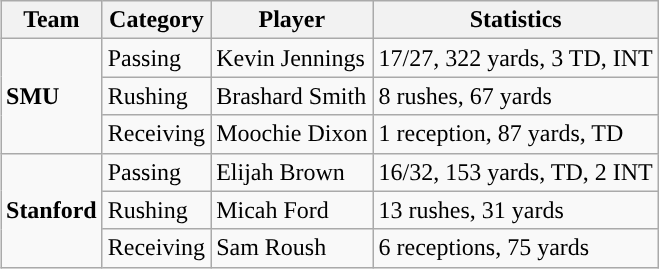<table class="wikitable" style="float: right;">
<tr>
<th>Team</th>
<th>Category</th>
<th>Player</th>
<th>Statistics</th>
</tr>
<tr>
<td rowspan=3><strong>SMU</strong></td>
<td>Passing</td>
<td>Kevin Jennings</td>
<td>17/27, 322 yards, 3 TD, INT</td>
</tr>
<tr>
<td>Rushing</td>
<td>Brashard Smith</td>
<td>8 rushes, 67 yards</td>
</tr>
<tr>
<td>Receiving</td>
<td>Moochie Dixon</td>
<td>1 reception, 87 yards, TD</td>
</tr>
<tr>
<td rowspan=3><strong>Stanford</strong></td>
<td>Passing</td>
<td>Elijah Brown</td>
<td>16/32, 153 yards, TD, 2 INT</td>
</tr>
<tr>
<td>Rushing</td>
<td>Micah Ford</td>
<td>13 rushes, 31 yards</td>
</tr>
<tr>
<td>Receiving</td>
<td>Sam Roush</td>
<td>6 receptions, 75 yards</td>
</tr>
</table>
